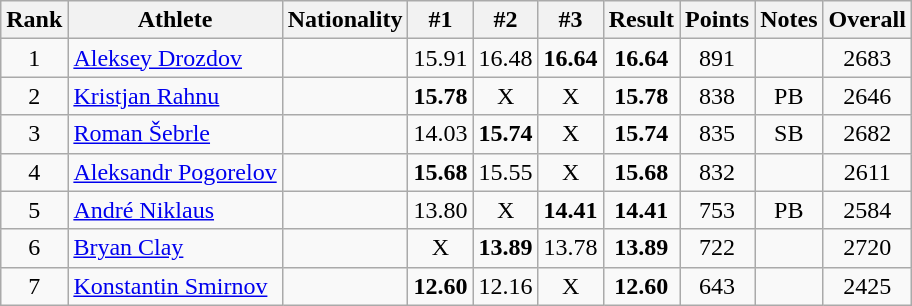<table class="wikitable sortable" style="text-align:center">
<tr>
<th>Rank</th>
<th>Athlete</th>
<th>Nationality</th>
<th>#1</th>
<th>#2</th>
<th>#3</th>
<th>Result</th>
<th>Points</th>
<th>Notes</th>
<th>Overall</th>
</tr>
<tr>
<td>1</td>
<td align=left><a href='#'>Aleksey Drozdov</a></td>
<td align=left></td>
<td>15.91</td>
<td>16.48</td>
<td><strong>16.64</strong></td>
<td><strong>16.64</strong></td>
<td>891</td>
<td></td>
<td>2683</td>
</tr>
<tr>
<td>2</td>
<td align=left><a href='#'>Kristjan Rahnu</a></td>
<td align=left></td>
<td><strong>15.78</strong></td>
<td>X</td>
<td>X</td>
<td><strong>15.78</strong></td>
<td>838</td>
<td>PB</td>
<td>2646</td>
</tr>
<tr>
<td>3</td>
<td align=left><a href='#'>Roman Šebrle</a></td>
<td align=left></td>
<td>14.03</td>
<td><strong>15.74</strong></td>
<td>X</td>
<td><strong>15.74</strong></td>
<td>835</td>
<td>SB</td>
<td>2682</td>
</tr>
<tr>
<td>4</td>
<td align=left><a href='#'>Aleksandr Pogorelov</a></td>
<td align=left></td>
<td><strong>15.68</strong></td>
<td>15.55</td>
<td>X</td>
<td><strong>15.68</strong></td>
<td>832</td>
<td></td>
<td>2611</td>
</tr>
<tr>
<td>5</td>
<td align=left><a href='#'>André Niklaus</a></td>
<td align=left></td>
<td>13.80</td>
<td>X</td>
<td><strong>14.41</strong></td>
<td><strong>14.41</strong></td>
<td>753</td>
<td>PB</td>
<td>2584</td>
</tr>
<tr>
<td>6</td>
<td align=left><a href='#'>Bryan Clay</a></td>
<td align=left></td>
<td>X</td>
<td><strong>13.89</strong></td>
<td>13.78</td>
<td><strong>13.89</strong></td>
<td>722</td>
<td></td>
<td>2720</td>
</tr>
<tr>
<td>7</td>
<td align=left><a href='#'>Konstantin Smirnov</a></td>
<td align=left></td>
<td><strong>12.60</strong></td>
<td>12.16</td>
<td>X</td>
<td><strong>12.60</strong></td>
<td>643</td>
<td></td>
<td>2425</td>
</tr>
</table>
